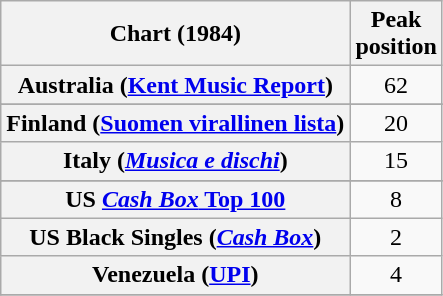<table class="wikitable sortable plainrowheaders" style="text-align:center">
<tr>
<th scope="col">Chart (1984)</th>
<th scope="col">Peak<br>position</th>
</tr>
<tr>
<th scope="row">Australia (<a href='#'>Kent Music Report</a>)</th>
<td>62</td>
</tr>
<tr>
</tr>
<tr>
</tr>
<tr>
<th scope="row">Finland (<a href='#'>Suomen virallinen lista</a>)</th>
<td>20</td>
</tr>
<tr>
<th scope="row">Italy (<em><a href='#'>Musica e dischi</a></em>)</th>
<td>15</td>
</tr>
<tr>
</tr>
<tr>
</tr>
<tr>
</tr>
<tr>
</tr>
<tr>
</tr>
<tr>
</tr>
<tr>
<th scope="row">US <a href='#'><em>Cash Box</em> Top 100</a></th>
<td>8</td>
</tr>
<tr>
<th scope="row">US Black Singles (<em><a href='#'>Cash Box</a></em>)</th>
<td>2</td>
</tr>
<tr>
<th scope="row">Venezuela (<a href='#'>UPI</a>)</th>
<td>4</td>
</tr>
<tr>
</tr>
</table>
